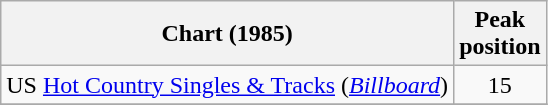<table class="wikitable sortable">
<tr>
<th align="left">Chart (1985)</th>
<th align="center">Peak<br>position</th>
</tr>
<tr>
<td align="left">US <a href='#'>Hot Country Singles & Tracks</a> (<em><a href='#'>Billboard</a></em>)</td>
<td align="center">15</td>
</tr>
<tr>
</tr>
</table>
